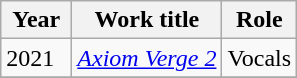<table class="wikitable plainrowheaders" style="text-align:left;">
<tr>
<th scope="col" rowspan="1" style="width:2.5em;">Year</th>
<th scope="col" rowspan="1">Work title</th>
<th scope="col" rowspan="1">Role</th>
</tr>
<tr>
<td>2021</td>
<td><em><a href='#'>Axiom Verge 2</a></em></td>
<td>Vocals</td>
</tr>
<tr>
</tr>
</table>
